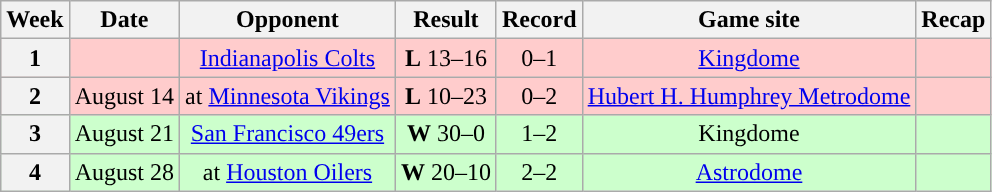<table class="wikitable" style="text-align:center">
<tr>
<th>Week</th>
<th>Date</th>
<th>Opponent</th>
<th>Result</th>
<th>Record</th>
<th>Game site</th>
<th>Recap</th>
</tr>
<tr style="background:#fcc">
<th>1</th>
<td></td>
<td><a href='#'>Indianapolis Colts</a></td>
<td><strong>L</strong> 13–16 </td>
<td>0–1</td>
<td><a href='#'>Kingdome</a></td>
<td></td>
</tr>
<tr style="background:#fcc">
<th>2</th>
<td>August 14</td>
<td>at <a href='#'>Minnesota Vikings</a></td>
<td><strong>L</strong> 10–23</td>
<td>0–2</td>
<td><a href='#'>Hubert H. Humphrey Metrodome</a></td>
<td></td>
</tr>
<tr style="background:#cfc">
<th>3</th>
<td>August 21</td>
<td><a href='#'>San Francisco 49ers</a></td>
<td><strong>W</strong> 30–0</td>
<td>1–2</td>
<td>Kingdome</td>
<td></td>
</tr>
<tr style="background:#cfc">
<th>4</th>
<td>August 28</td>
<td>at <a href='#'>Houston Oilers</a></td>
<td><strong>W</strong> 20–10</td>
<td>2–2</td>
<td><a href='#'>Astrodome</a></td>
<td></td>
</tr>
</table>
